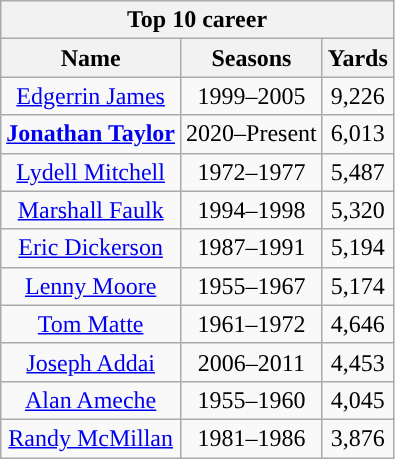<table class="wikitable" style="text-align:center">
<tr>
<th colspan="3"><strong>Top 10 career</strong></th>
</tr>
<tr>
<th><strong>Name</strong></th>
<th><strong>Seasons</strong></th>
<th><strong>Yards</strong></th>
</tr>
<tr>
<td><a href='#'>Edgerrin James</a></td>
<td>1999–2005</td>
<td>9,226</td>
</tr>
<tr>
<td><strong><a href='#'>Jonathan Taylor</a></strong></td>
<td>2020–Present</td>
<td>6,013</td>
</tr>
<tr>
<td><a href='#'>Lydell Mitchell</a></td>
<td>1972–1977</td>
<td>5,487</td>
</tr>
<tr>
<td><a href='#'>Marshall Faulk</a></td>
<td>1994–1998</td>
<td>5,320</td>
</tr>
<tr>
<td><a href='#'>Eric Dickerson</a></td>
<td>1987–1991</td>
<td>5,194</td>
</tr>
<tr>
<td><a href='#'>Lenny Moore</a></td>
<td>1955–1967</td>
<td>5,174</td>
</tr>
<tr>
<td><a href='#'>Tom Matte</a></td>
<td>1961–1972</td>
<td>4,646</td>
</tr>
<tr>
<td><a href='#'>Joseph Addai</a></td>
<td>2006–2011</td>
<td>4,453</td>
</tr>
<tr>
<td><a href='#'>Alan Ameche</a></td>
<td>1955–1960</td>
<td>4,045</td>
</tr>
<tr>
<td><a href='#'>Randy McMillan</a></td>
<td>1981–1986</td>
<td>3,876</td>
</tr>
</table>
